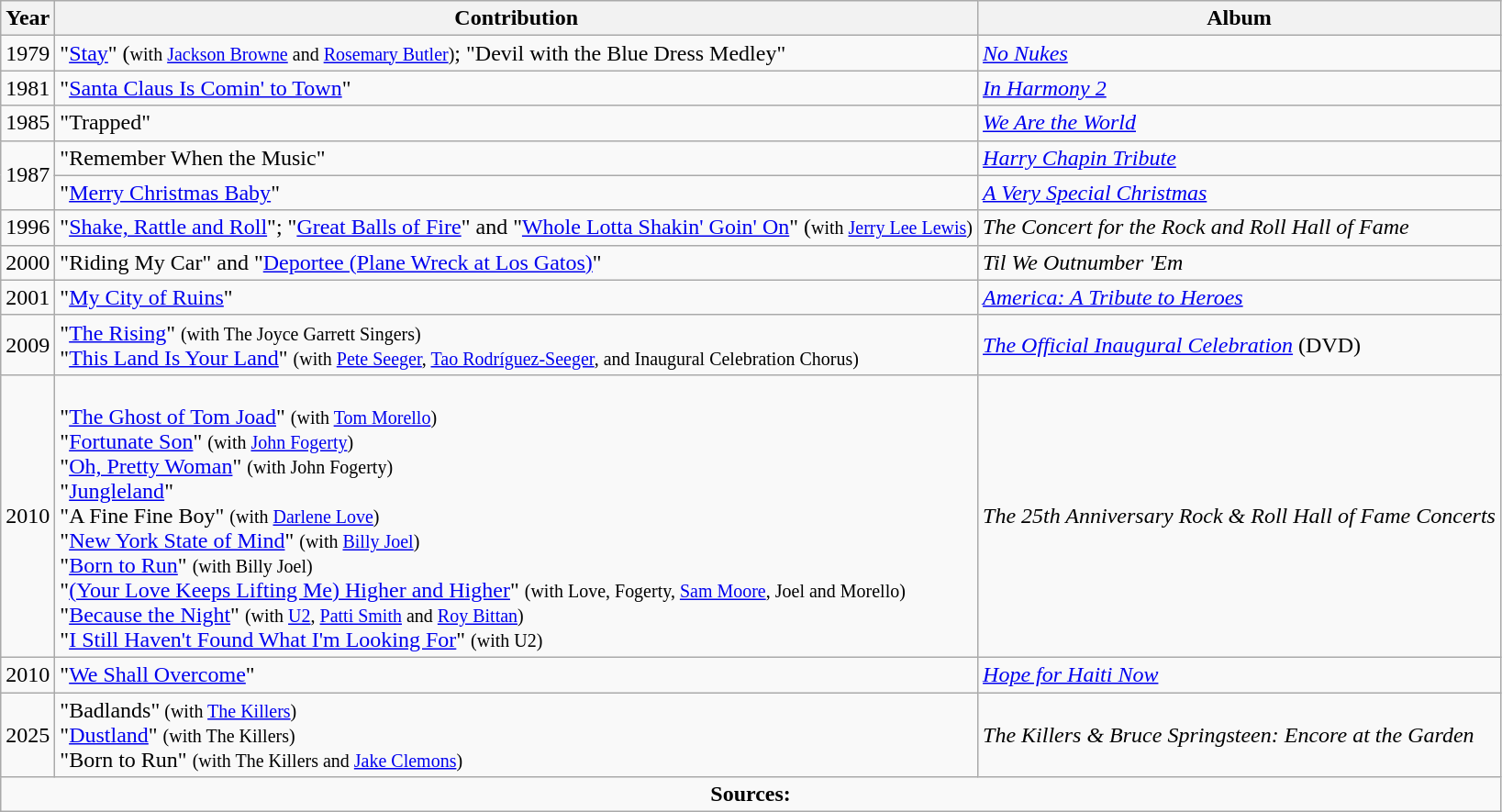<table class="wikitable">
<tr>
<th>Year</th>
<th>Contribution</th>
<th>Album</th>
</tr>
<tr>
<td>1979</td>
<td>"<a href='#'>Stay</a>" (<small>with <a href='#'>Jackson Browne</a> and <a href='#'>Rosemary Butler</a>)</small>; "Devil with the Blue Dress Medley"</td>
<td><em><a href='#'>No Nukes</a></em></td>
</tr>
<tr>
<td>1981</td>
<td>"<a href='#'>Santa Claus Is Comin' to Town</a>"</td>
<td><em><a href='#'>In Harmony 2</a></em></td>
</tr>
<tr>
<td>1985</td>
<td>"Trapped"</td>
<td><em><a href='#'>We Are the World</a></em></td>
</tr>
<tr>
<td rowspan="2">1987</td>
<td>"Remember When the Music"</td>
<td><em><a href='#'>Harry Chapin Tribute</a></em></td>
</tr>
<tr>
<td>"<a href='#'>Merry Christmas Baby</a>"</td>
<td><em><a href='#'>A Very Special Christmas</a></em></td>
</tr>
<tr>
<td>1996</td>
<td>"<a href='#'>Shake, Rattle and Roll</a>"; "<a href='#'>Great Balls of Fire</a>" and "<a href='#'>Whole Lotta Shakin' Goin' On</a>" (<small>with <a href='#'>Jerry Lee Lewis</a>)</small></td>
<td><em>The Concert for the Rock and Roll Hall of Fame</em></td>
</tr>
<tr>
<td>2000</td>
<td>"Riding My Car" and "<a href='#'>Deportee (Plane Wreck at Los Gatos)</a>"</td>
<td><em>Til We Outnumber 'Em</em></td>
</tr>
<tr>
<td>2001</td>
<td>"<a href='#'>My City of Ruins</a>"</td>
<td><em><a href='#'>America: A Tribute to Heroes</a></em></td>
</tr>
<tr>
<td>2009</td>
<td>"<a href='#'>The Rising</a>" <small>(with The Joyce Garrett Singers)</small><br>"<a href='#'>This Land Is Your Land</a>" <small>(with <a href='#'>Pete Seeger</a>, <a href='#'>Tao Rodríguez-Seeger</a>, and Inaugural Celebration Chorus)</small></td>
<td><em><a href='#'>The Official Inaugural Celebration</a></em> (DVD)</td>
</tr>
<tr>
<td>2010</td>
<td><br>"<a href='#'>The Ghost of Tom Joad</a>" <small>(with <a href='#'>Tom Morello</a>)</small><br>
"<a href='#'>Fortunate Son</a>" <small>(with <a href='#'>John Fogerty</a>)</small><br>"<a href='#'>Oh, Pretty Woman</a>" <small>(with John Fogerty)</small><br>
"<a href='#'>Jungleland</a>"<br>
"A Fine Fine Boy" <small>(with <a href='#'>Darlene Love</a>)</small><br>
"<a href='#'>New York State of Mind</a>" <small>(with <a href='#'>Billy Joel</a>)</small><br>
"<a href='#'>Born to Run</a>" <small>(with Billy Joel)</small><br>
"<a href='#'>(Your Love Keeps Lifting Me) Higher and Higher</a>" <small>(with Love, Fogerty, <a href='#'>Sam Moore</a>, Joel and Morello)</small><br>
"<a href='#'>Because the Night</a>" <small>(with <a href='#'>U2</a>, <a href='#'>Patti Smith</a> and <a href='#'>Roy Bittan</a>)</small><br>
"<a href='#'>I Still Haven't Found What I'm Looking For</a>" <small>(with U2)</small></td>
<td><em>The 25th Anniversary Rock & Roll Hall of Fame Concerts</em></td>
</tr>
<tr>
<td>2010</td>
<td>"<a href='#'>We Shall Overcome</a>"</td>
<td><em><a href='#'>Hope for Haiti Now</a></em></td>
</tr>
<tr>
<td>2025</td>
<td>"Badlands"<small> (with <a href='#'>The Killers</a>)</small><br> "<a href='#'>Dustland</a>" <small>(with The Killers)</small><br> "Born to Run" <small>(with The Killers and <a href='#'>Jake Clemons</a>)</small><br></td>
<td><em>The Killers & Bruce Springsteen: Encore at the Garden</em></td>
</tr>
<tr>
<td colspan="3" style="text-align: center;"><strong>Sources:</strong></td>
</tr>
</table>
